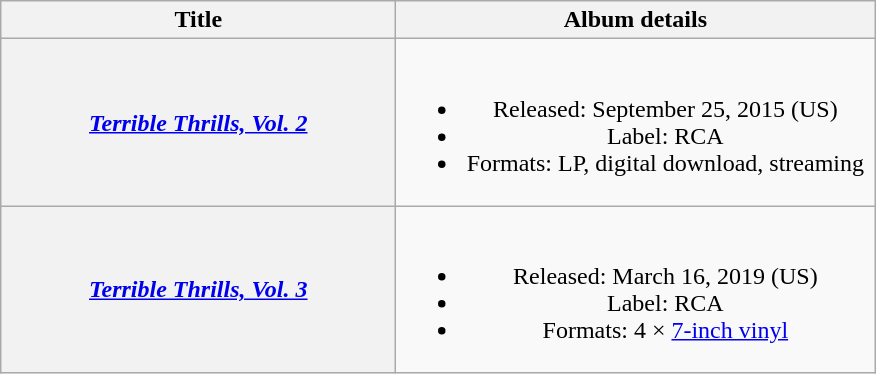<table class="wikitable plainrowheaders" style="text-align:center;">
<tr>
<th scope="col" style="width:16em;">Title</th>
<th scope="col" style="width:19.5em;">Album details</th>
</tr>
<tr>
<th scope="row"><em><a href='#'>Terrible Thrills, Vol. 2</a></em></th>
<td><br><ul><li>Released: September 25, 2015 <span>(US)</span></li><li>Label: RCA</li><li>Formats: LP, digital download, streaming</li></ul></td>
</tr>
<tr>
<th scope="row"><em><a href='#'>Terrible Thrills, Vol. 3</a></em></th>
<td><br><ul><li>Released: March 16, 2019 <span>(US)</span></li><li>Label: RCA</li><li>Formats: 4 × <a href='#'>7-inch vinyl</a></li></ul></td>
</tr>
</table>
